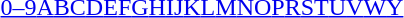<table id="toc" class="toc" summary="Class">
<tr>
<th></th>
</tr>
<tr>
<td style="text-align:center;"><a href='#'>0–9</a><a href='#'>A</a><a href='#'>B</a><a href='#'>C</a><a href='#'>D</a><a href='#'>E</a><a href='#'>F</a><a href='#'>G</a><a href='#'>H</a><a href='#'>I</a><a href='#'>J</a><a href='#'>K</a><a href='#'>L</a><a href='#'>M</a><a href='#'>N</a><a href='#'>O</a><a href='#'>P</a><a href='#'>R</a><a href='#'>S</a><a href='#'>T</a><a href='#'>U</a><a href='#'>V</a><a href='#'>W</a><a href='#'>Y</a></td>
</tr>
</table>
